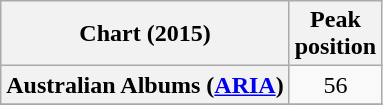<table class="wikitable sortable plainrowheaders" style="text-align:center">
<tr>
<th scope="col">Chart (2015)</th>
<th scope="col">Peak<br>position</th>
</tr>
<tr>
<th scope="row">Australian Albums (<a href='#'>ARIA</a>)</th>
<td>56</td>
</tr>
<tr>
</tr>
<tr>
</tr>
<tr>
</tr>
<tr>
</tr>
<tr>
</tr>
<tr>
</tr>
<tr>
</tr>
<tr>
</tr>
<tr>
</tr>
</table>
